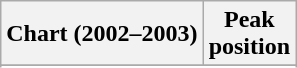<table class="wikitable sortable plainrowheaders" style="text-align:center">
<tr>
<th>Chart (2002–2003)</th>
<th>Peak<br>position</th>
</tr>
<tr>
</tr>
<tr>
</tr>
<tr>
</tr>
<tr>
</tr>
<tr>
</tr>
</table>
